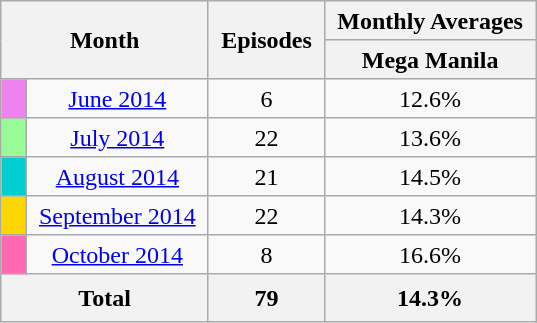<table class="wikitable plainrowheaders" style="text-align: center; line-height:25px;">
<tr class="wikitable" style="text-align: center;">
<th colspan="2" rowspan="2" style="padding: 0 8px;">Month</th>
<th rowspan="2" style="padding: 0 8px;">Episodes</th>
<th colspan="2" style="padding: 0 8px;">Monthly Averages</th>
</tr>
<tr>
<th style="padding: 0 8px;">Mega Manila</th>
</tr>
<tr>
<td style="padding: 0 8px; background:#EE82EE;"></td>
<td style="padding: 0 8px;" '><a href='#'>June 2014</a></td>
<td style="padding: 0 8px;">6</td>
<td style="padding: 0 8px;">12.6%</td>
</tr>
<tr>
<td style="padding: 0 8px; background:#98FB98;"></td>
<td style="padding: 0 8px;" '><a href='#'>July 2014</a></td>
<td style="padding: 0 8px;">22</td>
<td style="padding: 0 8px;">13.6%</td>
</tr>
<tr>
<td style="padding: 0 8px; background:#00CED1;"></td>
<td style="padding: 0 8px;" '><a href='#'>August 2014</a></td>
<td style="padding: 0 8px;">21</td>
<td style="padding: 0 8px;">14.5%</td>
</tr>
<tr>
<td style="padding: 0 8px; background:#FFD700;"></td>
<td style="padding: 0 8px;" '><a href='#'>September 2014</a></td>
<td style="padding: 0 8px;">22</td>
<td style="padding: 0 8px;">14.3%</td>
</tr>
<tr>
<td style="padding: 0 8px; background:#FF69B4;"></td>
<td style="padding: 0 8px;" '><a href='#'>October 2014</a></td>
<td style="padding: 0 8px;">8</td>
<td style="padding: 0 8px;">16.6%</td>
</tr>
<tr>
<th colspan="2">Total</th>
<th colspan="1">79</th>
<th colspan="2">14.3%</th>
</tr>
</table>
